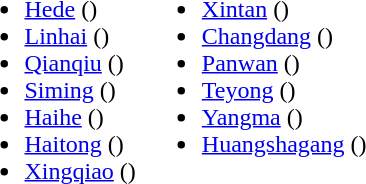<table>
<tr>
<td valign="top"><br><ul><li><a href='#'>Hede</a> ()</li><li><a href='#'>Linhai</a> ()</li><li><a href='#'>Qianqiu</a> ()</li><li><a href='#'>Siming</a> ()</li><li><a href='#'>Haihe</a> ()</li><li><a href='#'>Haitong</a> ()</li><li><a href='#'>Xingqiao</a> ()</li></ul></td>
<td valign="top"><br><ul><li><a href='#'>Xintan</a> ()</li><li><a href='#'>Changdang</a> ()</li><li><a href='#'>Panwan</a> ()</li><li><a href='#'>Teyong</a> ()</li><li><a href='#'>Yangma</a> ()</li><li><a href='#'>Huangshagang</a> ()</li></ul></td>
</tr>
</table>
